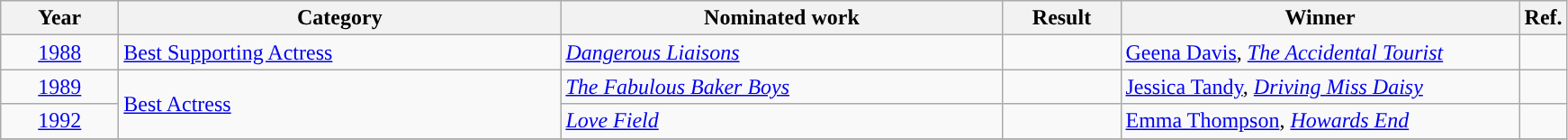<table class=wikitable>
<tr>
<th scope="col" style="width:5em;">Year</th>
<th scope="col" style="width:20em;">Category</th>
<th scope="col" style="width:20em;">Nominated work</th>
<th scope="col" style="width:5em;">Result</th>
<th scope="col" style="width:18em;">Winner</th>
<th>Ref.</th>
</tr>
<tr>
<td style="text-align:center;"><a href='#'>1988</a></td>
<td><a href='#'>Best Supporting Actress</a></td>
<td><em><a href='#'>Dangerous Liaisons</a></em></td>
<td></td>
<td><a href='#'>Geena Davis</a>, <em><a href='#'>The Accidental Tourist</a></em></td>
<td></td>
</tr>
<tr>
<td style="text-align:center;"><a href='#'>1989</a></td>
<td scope="row" rowspan="2"><a href='#'>Best Actress</a></td>
<td><em><a href='#'>The Fabulous Baker Boys</a></em></td>
<td></td>
<td><a href='#'>Jessica Tandy</a>, <em><a href='#'>Driving Miss Daisy</a></em></td>
<td></td>
</tr>
<tr>
<td style="text-align:center;"><a href='#'>1992</a></td>
<td><em><a href='#'>Love Field</a></em></td>
<td></td>
<td><a href='#'>Emma Thompson</a>, <em><a href='#'>Howards End</a></em></td>
<td></td>
</tr>
<tr>
</tr>
</table>
